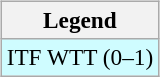<table>
<tr style="vertical-align:top">
<td><br><table class=wikitable style=font-size:97%>
<tr>
<th>Legend</th>
</tr>
<tr style="background:#cffcff">
<td>ITF WTT (0–1)</td>
</tr>
</table>
</td>
<td></td>
</tr>
</table>
